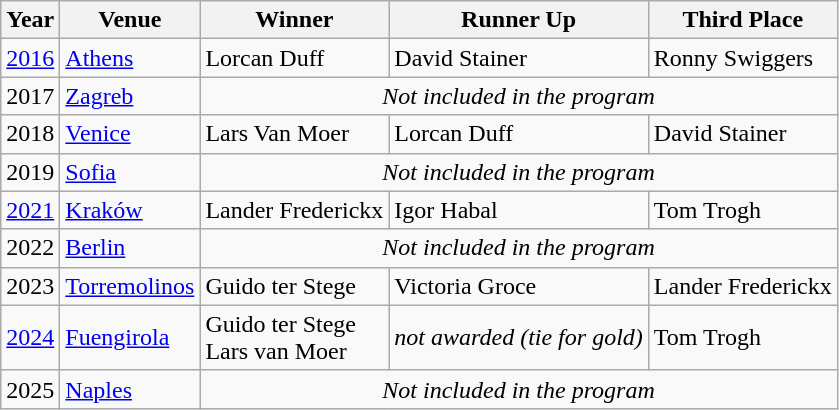<table class="wikitable" border="1">
<tr>
<th>Year</th>
<th>Venue</th>
<th>Winner</th>
<th>Runner Up</th>
<th>Third Place</th>
</tr>
<tr>
<td><a href='#'>2016</a></td>
<td> <a href='#'>Athens</a></td>
<td> Lorcan Duff</td>
<td> David Stainer</td>
<td> Ronny Swiggers</td>
</tr>
<tr>
<td>2017</td>
<td> <a href='#'>Zagreb</a></td>
<td colspan=3 align=center><em>Not included in the program</em></td>
</tr>
<tr>
<td>2018</td>
<td> <a href='#'>Venice</a></td>
<td> Lars Van Moer</td>
<td> Lorcan Duff</td>
<td> David Stainer</td>
</tr>
<tr>
<td>2019</td>
<td> <a href='#'>Sofia</a></td>
<td colspan=3 align=center><em>Not included in the program</em></td>
</tr>
<tr>
<td><a href='#'>2021</a></td>
<td> <a href='#'>Kraków</a></td>
<td> Lander Frederickx</td>
<td> Igor Habal</td>
<td> Tom Trogh</td>
</tr>
<tr>
<td>2022</td>
<td> <a href='#'>Berlin</a></td>
<td colspan=3 align=center><em>Not included in the program</em></td>
</tr>
<tr>
<td>2023</td>
<td> <a href='#'>Torremolinos</a></td>
<td> Guido ter Stege</td>
<td> Victoria Groce</td>
<td> Lander Frederickx</td>
</tr>
<tr>
<td><a href='#'>2024</a></td>
<td> <a href='#'>Fuengirola</a></td>
<td> Guido ter Stege <br>  Lars van Moer</td>
<td><em>not awarded (tie for gold)</em></td>
<td> Tom Trogh</td>
</tr>
<tr>
<td>2025</td>
<td> <a href='#'>Naples</a></td>
<td colspan=3 align=center><em>Not included in the program</em></td>
</tr>
</table>
